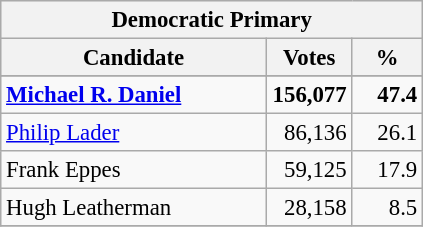<table class="wikitable" style="background: #f9f9f9; font-size: 95%;">
<tr style="background-color:#E9E9E9">
<th colspan="3">Democratic Primary</th>
</tr>
<tr style="background-color:#E9E9E9">
<th colspan="1" style="width: 170px">Candidate</th>
<th style="width: 50px">Votes</th>
<th style="width: 40px">%</th>
</tr>
<tr>
</tr>
<tr>
<td><strong><a href='#'>Michael R. Daniel</a></strong></td>
<td align="right"><strong>156,077</strong></td>
<td align="right"><strong>47.4</strong></td>
</tr>
<tr>
<td><a href='#'>Philip Lader</a></td>
<td align="right">86,136</td>
<td align="right">26.1</td>
</tr>
<tr>
<td>Frank Eppes</td>
<td align="right">59,125</td>
<td align="right">17.9</td>
</tr>
<tr>
<td>Hugh Leatherman</td>
<td align="right">28,158</td>
<td align="right">8.5</td>
</tr>
<tr>
</tr>
</table>
